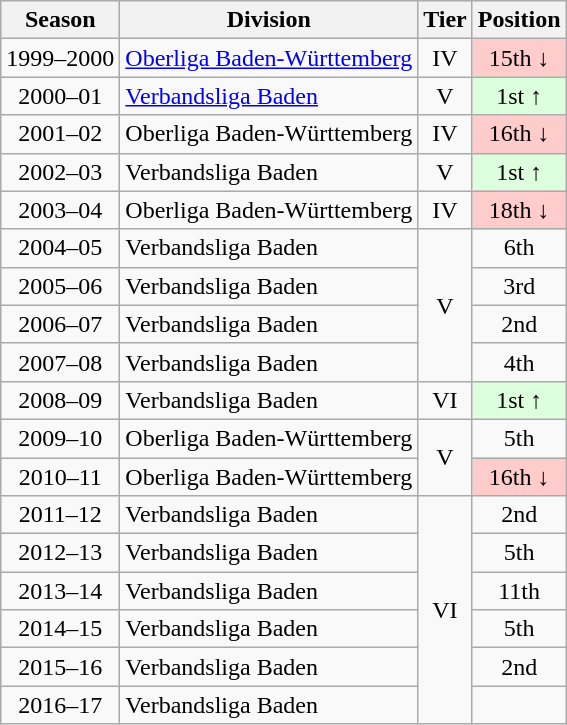<table class="wikitable">
<tr>
<th>Season</th>
<th>Division</th>
<th>Tier</th>
<th>Position</th>
</tr>
<tr align="center">
<td>1999–2000</td>
<td align="left"><a href='#'>Oberliga Baden-Württemberg</a></td>
<td>IV</td>
<td style="background:#ffcccc">15th ↓</td>
</tr>
<tr align="center">
<td>2000–01</td>
<td align="left"><a href='#'>Verbandsliga Baden</a></td>
<td>V</td>
<td style="background:#ddffdd">1st ↑</td>
</tr>
<tr align="center">
<td>2001–02</td>
<td align="left">Oberliga Baden-Württemberg</td>
<td>IV</td>
<td style="background:#ffcccc">16th ↓</td>
</tr>
<tr align="center">
<td>2002–03</td>
<td align="left">Verbandsliga Baden</td>
<td>V</td>
<td style="background:#ddffdd">1st ↑</td>
</tr>
<tr align="center">
<td>2003–04</td>
<td align="left">Oberliga Baden-Württemberg</td>
<td>IV</td>
<td style="background:#ffcccc">18th ↓</td>
</tr>
<tr align="center">
<td>2004–05</td>
<td align="left">Verbandsliga Baden</td>
<td rowspan=4>V</td>
<td>6th</td>
</tr>
<tr align="center">
<td>2005–06</td>
<td align="left">Verbandsliga Baden</td>
<td>3rd</td>
</tr>
<tr align="center">
<td>2006–07</td>
<td align="left">Verbandsliga Baden</td>
<td>2nd</td>
</tr>
<tr align="center">
<td>2007–08</td>
<td align="left">Verbandsliga Baden</td>
<td>4th</td>
</tr>
<tr align="center">
<td>2008–09</td>
<td align="left">Verbandsliga Baden</td>
<td>VI</td>
<td style="background:#ddffdd">1st ↑</td>
</tr>
<tr align="center">
<td>2009–10</td>
<td align="left">Oberliga Baden-Württemberg</td>
<td rowspan=2>V</td>
<td>5th</td>
</tr>
<tr align="center">
<td>2010–11</td>
<td align="left">Oberliga Baden-Württemberg</td>
<td style="background:#ffcccc">16th ↓</td>
</tr>
<tr align="center">
<td>2011–12</td>
<td align="left">Verbandsliga Baden</td>
<td rowspan=6>VI</td>
<td>2nd</td>
</tr>
<tr align="center">
<td>2012–13</td>
<td align="left">Verbandsliga Baden</td>
<td>5th</td>
</tr>
<tr align="center">
<td>2013–14</td>
<td align="left">Verbandsliga Baden</td>
<td>11th</td>
</tr>
<tr align="center">
<td>2014–15</td>
<td align="left">Verbandsliga Baden</td>
<td>5th</td>
</tr>
<tr align="center">
<td>2015–16</td>
<td align="left">Verbandsliga Baden</td>
<td>2nd</td>
</tr>
<tr align="center">
<td>2016–17</td>
<td align="left">Verbandsliga Baden</td>
<td></td>
</tr>
</table>
